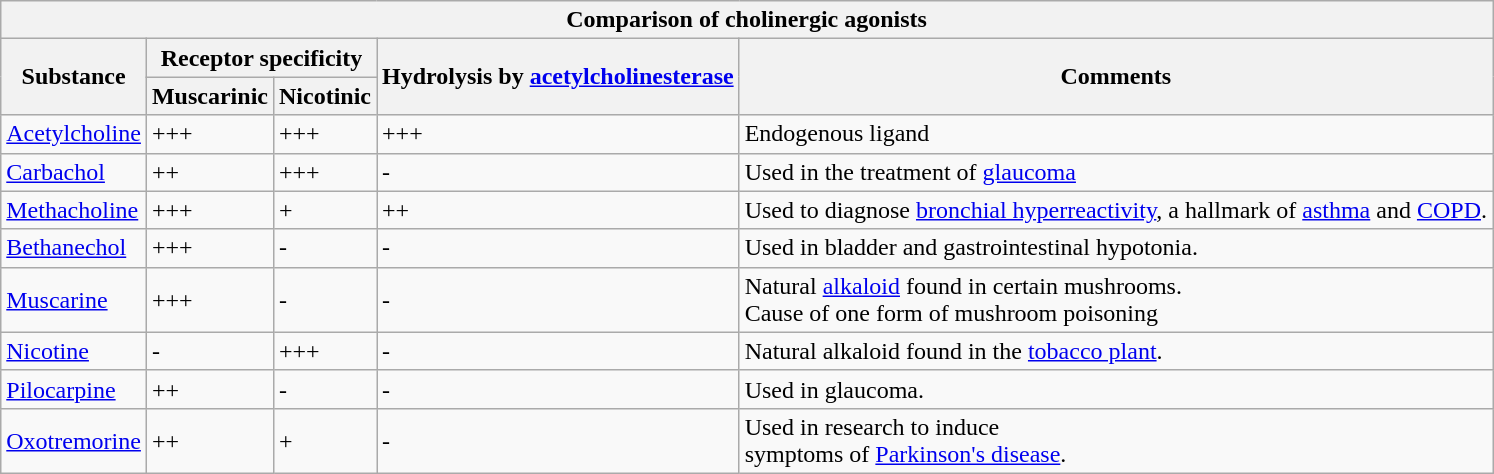<table class="wikitable">
<tr>
<th colspan=5>Comparison of cholinergic agonists </th>
</tr>
<tr>
<th rowspan="2">Substance</th>
<th colspan="2">Receptor specificity</th>
<th rowspan="2">Hydrolysis by <a href='#'>acetylcholinesterase</a></th>
<th rowspan="2">Comments</th>
</tr>
<tr>
<th>Muscarinic</th>
<th>Nicotinic</th>
</tr>
<tr>
<td><a href='#'>Acetylcholine</a></td>
<td>+++</td>
<td>+++</td>
<td>+++</td>
<td>Endogenous ligand</td>
</tr>
<tr>
<td><a href='#'>Carbachol</a></td>
<td>++</td>
<td>+++</td>
<td>-</td>
<td>Used in the treatment of <a href='#'>glaucoma</a></td>
</tr>
<tr>
<td><a href='#'>Methacholine</a></td>
<td>+++</td>
<td>+</td>
<td>++</td>
<td>Used to diagnose <a href='#'>bronchial hyperreactivity</a>, a hallmark of <a href='#'>asthma</a> and <a href='#'>COPD</a>.</td>
</tr>
<tr>
<td><a href='#'>Bethanechol</a></td>
<td>+++</td>
<td>-</td>
<td>-</td>
<td>Used in bladder and gastrointestinal hypotonia.</td>
</tr>
<tr>
<td><a href='#'>Muscarine</a></td>
<td>+++</td>
<td>-</td>
<td>-</td>
<td>Natural <a href='#'>alkaloid</a> found in certain mushrooms.<br>Cause of one form of mushroom poisoning</td>
</tr>
<tr>
<td><a href='#'>Nicotine</a></td>
<td>-</td>
<td>+++</td>
<td>-</td>
<td>Natural alkaloid found in the <a href='#'>tobacco plant</a>.</td>
</tr>
<tr>
<td><a href='#'>Pilocarpine</a></td>
<td>++</td>
<td>-</td>
<td>-</td>
<td>Used in glaucoma.</td>
</tr>
<tr>
<td><a href='#'>Oxotremorine</a></td>
<td>++</td>
<td>+</td>
<td>-</td>
<td>Used in research to induce<br>symptoms of <a href='#'>Parkinson's disease</a>.</td>
</tr>
</table>
